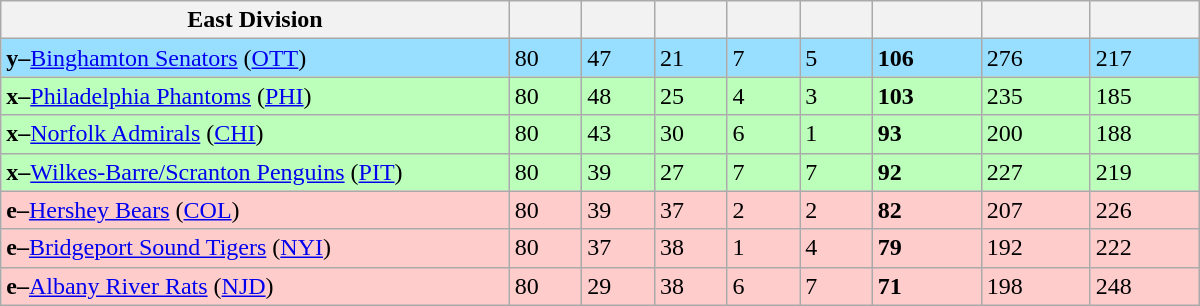<table class="wikitable" style="width:50em">
<tr>
<th width="35%">East Division</th>
<th width="5%"></th>
<th width="5%"></th>
<th width="5%"></th>
<th width="5%"></th>
<th width="5%"></th>
<th width="7.5%"></th>
<th width="7.5%"></th>
<th width="7.5%"></th>
</tr>
<tr bgcolor="#97DEFF">
<td><strong>y–</strong><a href='#'>Binghamton Senators</a> (<a href='#'>OTT</a>)</td>
<td>80</td>
<td>47</td>
<td>21</td>
<td>7</td>
<td>5</td>
<td><strong>106</strong></td>
<td>276</td>
<td>217</td>
</tr>
<tr bgcolor="#bbffbb">
<td><strong>x–</strong><a href='#'>Philadelphia Phantoms</a> (<a href='#'>PHI</a>)</td>
<td>80</td>
<td>48</td>
<td>25</td>
<td>4</td>
<td>3</td>
<td><strong>103</strong></td>
<td>235</td>
<td>185</td>
</tr>
<tr bgcolor="#bbffbb">
<td><strong>x–</strong><a href='#'>Norfolk Admirals</a> (<a href='#'>CHI</a>)</td>
<td>80</td>
<td>43</td>
<td>30</td>
<td>6</td>
<td>1</td>
<td><strong>93</strong></td>
<td>200</td>
<td>188</td>
</tr>
<tr bgcolor="#bbffbb">
<td><strong>x–</strong><a href='#'>Wilkes-Barre/Scranton Penguins</a> (<a href='#'>PIT</a>)</td>
<td>80</td>
<td>39</td>
<td>27</td>
<td>7</td>
<td>7</td>
<td><strong>92</strong></td>
<td>227</td>
<td>219</td>
</tr>
<tr bgcolor="#ffcccc">
<td><strong>e–</strong><a href='#'>Hershey Bears</a> (<a href='#'>COL</a>)</td>
<td>80</td>
<td>39</td>
<td>37</td>
<td>2</td>
<td>2</td>
<td><strong>82</strong></td>
<td>207</td>
<td>226</td>
</tr>
<tr bgcolor="#ffcccc">
<td><strong>e–</strong><a href='#'>Bridgeport Sound Tigers</a> (<a href='#'>NYI</a>)</td>
<td>80</td>
<td>37</td>
<td>38</td>
<td>1</td>
<td>4</td>
<td><strong>79</strong></td>
<td>192</td>
<td>222</td>
</tr>
<tr bgcolor="#ffcccc">
<td><strong>e–</strong><a href='#'>Albany River Rats</a> (<a href='#'>NJD</a>)</td>
<td>80</td>
<td>29</td>
<td>38</td>
<td>6</td>
<td>7</td>
<td><strong>71</strong></td>
<td>198</td>
<td>248</td>
</tr>
</table>
